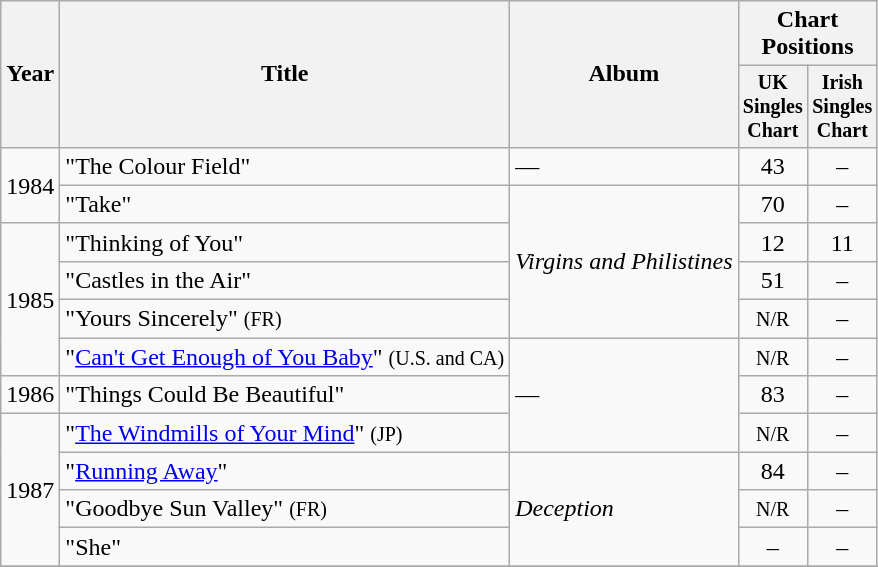<table class="wikitable" style=text-align:center;>
<tr>
<th rowspan="2">Year</th>
<th rowspan="2">Title</th>
<th rowspan="2">Album</th>
<th colspan="2">Chart Positions</th>
</tr>
<tr style="font-size:smaller;">
<th width="30">UK Singles Chart<br></th>
<th width="30">Irish Singles Chart<br></th>
</tr>
<tr>
<td rowspan=2>1984</td>
<td align=left>"The Colour Field"</td>
<td align=left>—</td>
<td>43</td>
<td>–</td>
</tr>
<tr>
<td align=left>"Take"</td>
<td align=left rowspan=4><em>Virgins and Philistines</em></td>
<td>70</td>
<td>–</td>
</tr>
<tr>
<td rowspan=4>1985</td>
<td align=left>"Thinking of You"</td>
<td>12</td>
<td>11</td>
</tr>
<tr>
<td align=left>"Castles in the Air"</td>
<td>51</td>
<td>–</td>
</tr>
<tr>
<td align=left>"Yours Sincerely" <small>(FR)</small></td>
<td><small>N/R</small></td>
<td>–</td>
</tr>
<tr>
<td align=left>"<a href='#'>Can't Get Enough of You Baby</a>" <small>(U.S. and CA)</small></td>
<td align=left rowspan=3>—</td>
<td><small>N/R</small></td>
<td>–</td>
</tr>
<tr>
<td>1986</td>
<td align=left>"Things Could Be Beautiful"</td>
<td>83</td>
<td>–</td>
</tr>
<tr>
<td rowspan=4>1987</td>
<td align=left>"<a href='#'>The Windmills of Your Mind</a>" <small>(JP)</small></td>
<td><small>N/R</small></td>
<td>–</td>
</tr>
<tr>
<td align=left>"<a href='#'>Running Away</a>"</td>
<td align=left rowspan=3><em>Deception</em></td>
<td>84</td>
<td>–</td>
</tr>
<tr>
<td align=left>"Goodbye Sun Valley" <small>(FR)</small></td>
<td><small>N/R</small></td>
<td>–</td>
</tr>
<tr>
<td align=left>"She"</td>
<td>–</td>
<td>–</td>
</tr>
<tr>
</tr>
</table>
